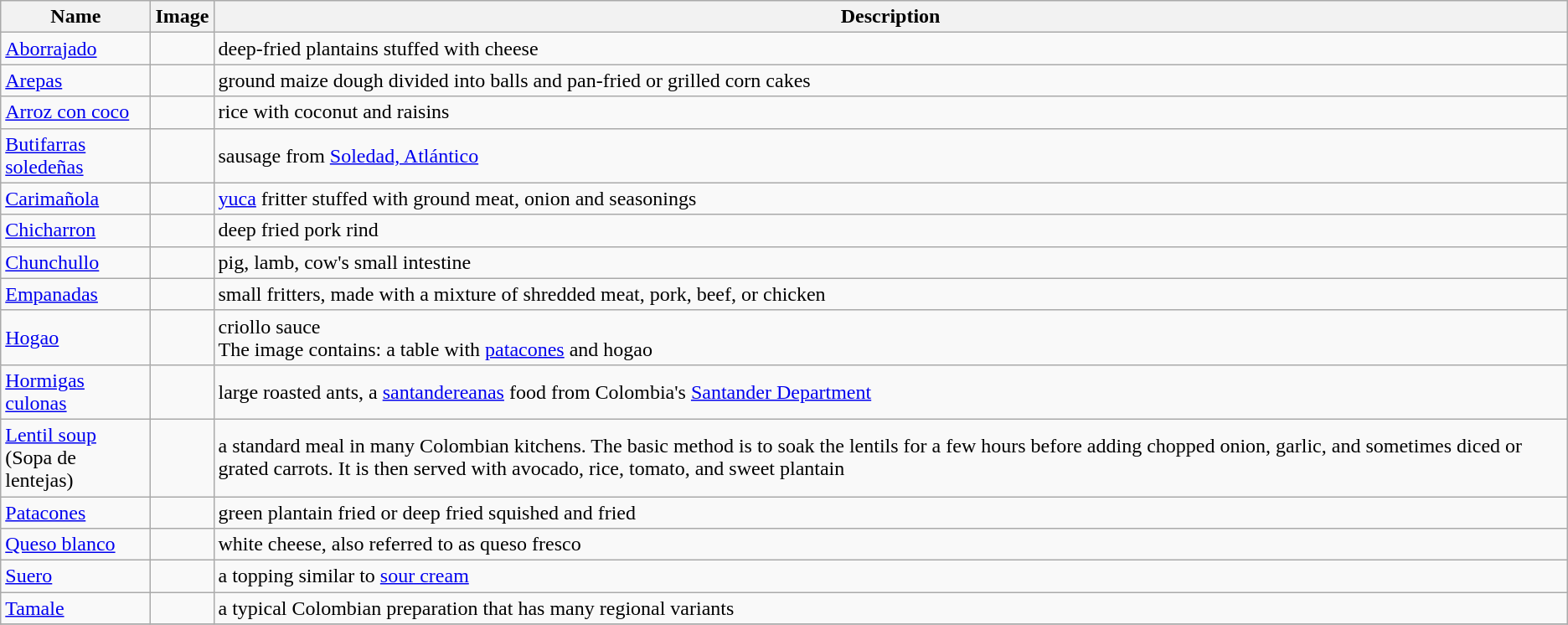<table class="wikitable">
<tr>
<th>Name</th>
<th>Image</th>
<th>Description</th>
</tr>
<tr>
<td><a href='#'>Aborrajado</a></td>
<td></td>
<td>deep-fried plantains stuffed with cheese</td>
</tr>
<tr>
<td><a href='#'>Arepas</a></td>
<td></td>
<td>ground maize dough divided into balls and pan-fried or grilled corn cakes</td>
</tr>
<tr>
<td><a href='#'>Arroz con coco</a></td>
<td></td>
<td>rice with coconut and raisins</td>
</tr>
<tr>
<td><a href='#'>Butifarras soledeñas</a></td>
<td></td>
<td>sausage from <a href='#'>Soledad, Atlántico</a></td>
</tr>
<tr>
<td><a href='#'>Carimañola</a></td>
<td></td>
<td><a href='#'>yuca</a> fritter stuffed with ground meat, onion and seasonings</td>
</tr>
<tr>
<td><a href='#'>Chicharron</a></td>
<td></td>
<td>deep fried pork rind</td>
</tr>
<tr>
<td><a href='#'>Chunchullo</a></td>
<td></td>
<td>pig, lamb, cow's small intestine</td>
</tr>
<tr>
<td><a href='#'>Empanadas</a></td>
<td></td>
<td>small fritters, made with a mixture of shredded meat, pork, beef, or chicken</td>
</tr>
<tr>
<td><a href='#'>Hogao</a></td>
<td></td>
<td>criollo sauce<br>The image contains: a table with <a href='#'>patacones</a> and hogao</td>
</tr>
<tr>
<td><a href='#'>Hormigas culonas</a></td>
<td></td>
<td>large roasted ants, a <a href='#'>santandereanas</a> food from Colombia's <a href='#'>Santander Department</a></td>
</tr>
<tr>
<td><a href='#'>Lentil soup</a><br>(Sopa de lentejas)</td>
<td></td>
<td>a standard meal in many Colombian kitchens. The basic method is to soak the lentils for a few hours before adding chopped onion, garlic, and sometimes diced or grated carrots. It is then served with avocado, rice, tomato, and sweet plantain</td>
</tr>
<tr>
<td><a href='#'>Patacones</a></td>
<td></td>
<td>green plantain fried or deep fried squished and fried</td>
</tr>
<tr>
<td><a href='#'>Queso blanco</a></td>
<td></td>
<td>white cheese, also referred to as queso fresco</td>
</tr>
<tr>
<td><a href='#'>Suero</a></td>
<td></td>
<td>a topping similar to <a href='#'>sour cream</a></td>
</tr>
<tr>
<td><a href='#'>Tamale</a></td>
<td></td>
<td>a typical Colombian preparation that has many regional variants</td>
</tr>
<tr>
</tr>
</table>
